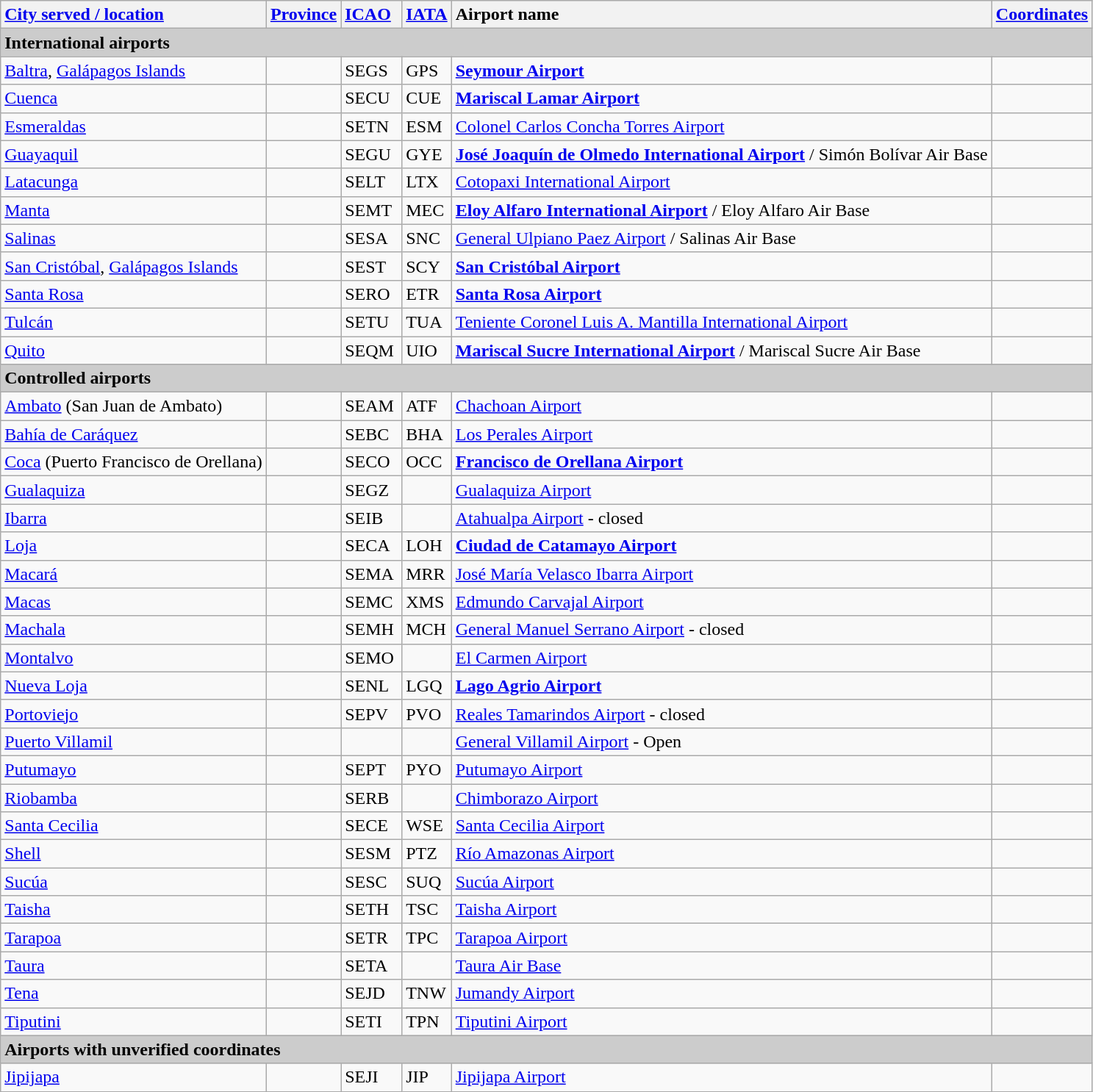<table class="wikitable sortable">
<tr>
<th style="text-align:left; white-space:nowrap;"><a href='#'>City served / location</a></th>
<th style="text-align:left;"><a href='#'>Province</a></th>
<th style="text-align:left; width:3em;"><a href='#'>ICAO</a></th>
<th style="text-align:left; width:2em;"><a href='#'>IATA</a></th>
<th style="text-align:left; white-space:nowrap;">Airport name</th>
<th style="text-align:left;"><a href='#'>Coordinates</a></th>
</tr>
<tr class="sortbottom" style="background:#CCC;">
<td colspan="6"><strong>International airports</strong></td>
</tr>
<tr valign="top">
<td><a href='#'>Baltra</a>, <a href='#'>Galápagos Islands</a></td>
<td></td>
<td>SEGS</td>
<td>GPS</td>
<td><strong><a href='#'>Seymour Airport</a></strong></td>
<td style="white-space:nowrap; "></td>
</tr>
<tr valign="top">
<td><a href='#'>Cuenca</a></td>
<td></td>
<td>SECU</td>
<td>CUE</td>
<td><strong><a href='#'>Mariscal Lamar Airport</a></strong></td>
<td style="white-space:nowrap; "></td>
</tr>
<tr valign="top">
<td><a href='#'>Esmeraldas</a></td>
<td></td>
<td>SETN</td>
<td>ESM</td>
<td><a href='#'>Colonel Carlos Concha Torres Airport</a></td>
<td></td>
</tr>
<tr valign="top">
<td><a href='#'>Guayaquil</a></td>
<td></td>
<td>SEGU</td>
<td>GYE</td>
<td><strong><a href='#'>José Joaquín de Olmedo International Airport</a></strong> / Simón Bolívar Air Base</td>
<td style="white-space:nowrap; "></td>
</tr>
<tr valign="top">
<td><a href='#'>Latacunga</a></td>
<td></td>
<td>SELT</td>
<td>LTX</td>
<td><a href='#'>Cotopaxi International Airport</a></td>
<td style="white-space:nowrap; "></td>
</tr>
<tr valign="top">
<td><a href='#'>Manta</a></td>
<td></td>
<td>SEMT</td>
<td>MEC</td>
<td><strong><a href='#'>Eloy Alfaro International Airport</a></strong> / Eloy Alfaro Air Base</td>
<td style="white-space:nowrap; "></td>
</tr>
<tr valign="top">
<td><a href='#'>Salinas</a></td>
<td></td>
<td>SESA</td>
<td>SNC</td>
<td><a href='#'>General Ulpiano Paez Airport</a> / Salinas Air Base</td>
<td style="white-space:nowrap; "></td>
</tr>
<tr valign="top">
<td><a href='#'>San Cristóbal</a>, <a href='#'>Galápagos Islands</a></td>
<td></td>
<td>SEST</td>
<td>SCY</td>
<td><strong><a href='#'>San Cristóbal Airport</a></strong></td>
<td style="white-space:nowrap; "></td>
</tr>
<tr valign="top">
<td><a href='#'>Santa Rosa</a></td>
<td></td>
<td>SERO</td>
<td>ETR</td>
<td><strong><a href='#'>Santa Rosa Airport</a></strong></td>
<td style="white-space:nowrap; "></td>
</tr>
<tr valign="top">
<td><a href='#'>Tulcán</a></td>
<td></td>
<td>SETU</td>
<td>TUA</td>
<td><a href='#'>Teniente Coronel Luis A. Mantilla International Airport</a></td>
<td style="white-space:nowrap; "></td>
</tr>
<tr valign="top">
<td><a href='#'>Quito</a></td>
<td></td>
<td>SEQM</td>
<td>UIO</td>
<td><strong><a href='#'>Mariscal Sucre International Airport</a></strong> / Mariscal Sucre Air Base</td>
<td style="white-space:nowrap; "></td>
</tr>
<tr class="sortbottom" style="background:#CCC;">
<td colspan="6"><strong>Controlled airports</strong></td>
</tr>
<tr valign="top">
<td><a href='#'>Ambato</a> (San Juan de Ambato)</td>
<td></td>
<td>SEAM</td>
<td>ATF</td>
<td><a href='#'>Chachoan Airport</a></td>
<td></td>
</tr>
<tr valign="top">
<td><a href='#'>Bahía de Caráquez</a></td>
<td></td>
<td>SEBC</td>
<td>BHA</td>
<td><a href='#'>Los Perales Airport</a></td>
<td></td>
</tr>
<tr valign="top">
<td><a href='#'>Coca</a> (Puerto Francisco de Orellana)</td>
<td></td>
<td>SECO</td>
<td>OCC</td>
<td><strong><a href='#'>Francisco de Orellana Airport</a></strong></td>
<td></td>
</tr>
<tr valign="top">
<td><a href='#'>Gualaquiza</a></td>
<td></td>
<td>SEGZ</td>
<td></td>
<td><a href='#'>Gualaquiza Airport</a></td>
<td></td>
</tr>
<tr valign="top">
<td><a href='#'>Ibarra</a></td>
<td></td>
<td>SEIB</td>
<td></td>
<td><a href='#'>Atahualpa Airport</a> - closed</td>
<td></td>
</tr>
<tr valign="top">
<td><a href='#'>Loja</a></td>
<td></td>
<td>SECA</td>
<td>LOH</td>
<td><strong><a href='#'>Ciudad de Catamayo Airport</a></strong></td>
<td></td>
</tr>
<tr valign="top">
<td><a href='#'>Macará</a></td>
<td></td>
<td>SEMA</td>
<td>MRR</td>
<td><a href='#'>José María Velasco Ibarra Airport</a></td>
<td></td>
</tr>
<tr valign="top">
<td><a href='#'>Macas</a></td>
<td></td>
<td>SEMC</td>
<td>XMS</td>
<td><a href='#'>Edmundo Carvajal Airport</a></td>
<td></td>
</tr>
<tr valign="top">
<td><a href='#'>Machala</a></td>
<td></td>
<td>SEMH</td>
<td>MCH</td>
<td><a href='#'>General Manuel Serrano Airport</a> - closed</td>
<td></td>
</tr>
<tr valign="top">
<td><a href='#'>Montalvo</a></td>
<td></td>
<td>SEMO</td>
<td></td>
<td><a href='#'>El Carmen Airport</a></td>
<td></td>
</tr>
<tr valign="top">
<td><a href='#'>Nueva Loja</a></td>
<td></td>
<td>SENL</td>
<td>LGQ</td>
<td><strong><a href='#'>Lago Agrio Airport</a></strong></td>
<td></td>
</tr>
<tr valign="top">
<td><a href='#'>Portoviejo</a></td>
<td></td>
<td>SEPV</td>
<td>PVO</td>
<td><a href='#'>Reales Tamarindos Airport</a> - closed</td>
<td style="white-space:nowrap; "></td>
</tr>
<tr valign="top">
<td><a href='#'>Puerto Villamil</a></td>
<td></td>
<td></td>
<td></td>
<td><a href='#'>General Villamil Airport</a> - Open</td>
<td></td>
</tr>
<tr valign="top">
<td><a href='#'>Putumayo</a></td>
<td></td>
<td>SEPT</td>
<td>PYO</td>
<td><a href='#'>Putumayo Airport</a></td>
<td></td>
</tr>
<tr valign="top">
<td><a href='#'>Riobamba</a></td>
<td></td>
<td>SERB</td>
<td></td>
<td><a href='#'>Chimborazo Airport</a></td>
<td></td>
</tr>
<tr valign="top">
<td><a href='#'>Santa Cecilia</a></td>
<td></td>
<td>SECE</td>
<td>WSE</td>
<td><a href='#'>Santa Cecilia Airport</a></td>
<td></td>
</tr>
<tr valign="top">
<td><a href='#'>Shell</a></td>
<td></td>
<td>SESM</td>
<td>PTZ</td>
<td><a href='#'>Río Amazonas Airport</a></td>
<td></td>
</tr>
<tr valign="top">
<td><a href='#'>Sucúa</a></td>
<td></td>
<td>SESC</td>
<td>SUQ</td>
<td><a href='#'>Sucúa Airport</a></td>
<td></td>
</tr>
<tr valign="top">
<td><a href='#'>Taisha</a></td>
<td></td>
<td>SETH</td>
<td>TSC</td>
<td><a href='#'>Taisha Airport</a></td>
<td></td>
</tr>
<tr valign="top">
<td><a href='#'>Tarapoa</a></td>
<td></td>
<td>SETR</td>
<td>TPC</td>
<td><a href='#'>Tarapoa Airport</a></td>
<td></td>
</tr>
<tr valign="top">
<td><a href='#'>Taura</a></td>
<td></td>
<td>SETA</td>
<td></td>
<td><a href='#'>Taura Air Base</a></td>
<td></td>
</tr>
<tr valign="top">
<td><a href='#'>Tena</a></td>
<td></td>
<td>SEJD</td>
<td>TNW</td>
<td><a href='#'>Jumandy Airport</a></td>
<td></td>
</tr>
<tr valign="top">
<td><a href='#'>Tiputini</a></td>
<td></td>
<td>SETI</td>
<td>TPN</td>
<td><a href='#'>Tiputini Airport</a></td>
<td></td>
</tr>
<tr class="sortbottom" style="background:#CCC;">
<td colspan="6"><strong>Airports with unverified coordinates</strong></td>
</tr>
<tr valign="top">
<td><a href='#'>Jipijapa</a></td>
<td></td>
<td>SEJI</td>
<td>JIP</td>
<td><a href='#'>Jipijapa Airport</a></td>
<td></td>
</tr>
</table>
